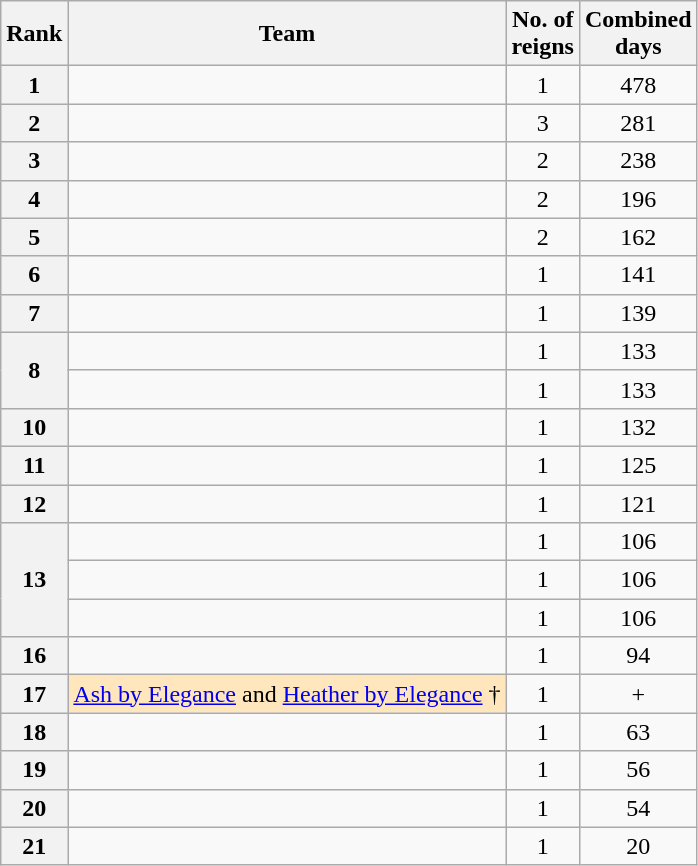<table class="wikitable sortable" style="text-align: center">
<tr>
<th>Rank</th>
<th>Team</th>
<th>No. of<br>reigns</th>
<th>Combined<br>days</th>
</tr>
<tr>
<th>1</th>
<td></td>
<td>1</td>
<td>478</td>
</tr>
<tr>
<th>2</th>
<td><br></td>
<td>3</td>
<td>281</td>
</tr>
<tr>
<th>3</th>
<td> <br></td>
<td>2</td>
<td>238</td>
</tr>
<tr>
<th>4</th>
<td><br></td>
<td>2</td>
<td>196</td>
</tr>
<tr>
<th>5</th>
<td><br></td>
<td>2</td>
<td>162</td>
</tr>
<tr>
<th>6</th>
<td><br></td>
<td>1</td>
<td>141</td>
</tr>
<tr>
<th>7</th>
<td><br></td>
<td>1</td>
<td>139</td>
</tr>
<tr>
<th rowspan="2">8</th>
<td><br></td>
<td>1</td>
<td>133</td>
</tr>
<tr>
<td> <br></td>
<td>1</td>
<td>133</td>
</tr>
<tr>
<th>10</th>
<td></td>
<td>1</td>
<td>132</td>
</tr>
<tr>
<th>11</th>
<td></td>
<td>1</td>
<td>125</td>
</tr>
<tr>
<th>12</th>
<td><br></td>
<td>1</td>
<td>121</td>
</tr>
<tr>
<th rowspan="3">13</th>
<td><br></td>
<td>1</td>
<td>106</td>
</tr>
<tr>
<td></td>
<td>1</td>
<td>106</td>
</tr>
<tr>
<td><br></td>
<td>1</td>
<td>106</td>
</tr>
<tr>
<th>16</th>
<td></td>
<td>1</td>
<td>94</td>
</tr>
<tr>
<th>17</th>
<td style="background-color: #ffe6bd"><a href='#'>Ash by Elegance</a> and <a href='#'>Heather by Elegance</a> †</td>
<td>1</td>
<td>+</td>
</tr>
<tr>
<th>18</th>
<td></td>
<td>1</td>
<td>63</td>
</tr>
<tr>
<th>19</th>
<td><br></td>
<td>1</td>
<td>56</td>
</tr>
<tr>
<th>20</th>
<td></td>
<td>1</td>
<td>54</td>
</tr>
<tr>
<th>21</th>
<td></td>
<td>1</td>
<td>20</td>
</tr>
</table>
